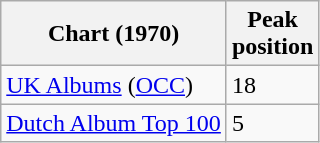<table class="wikitable">
<tr>
<th>Chart (1970)</th>
<th>Peak<br>position</th>
</tr>
<tr>
<td><a href='#'>UK Albums</a> (<a href='#'>OCC</a>)</td>
<td>18</td>
</tr>
<tr>
<td><a href='#'>Dutch Album Top 100</a></td>
<td>5</td>
</tr>
</table>
